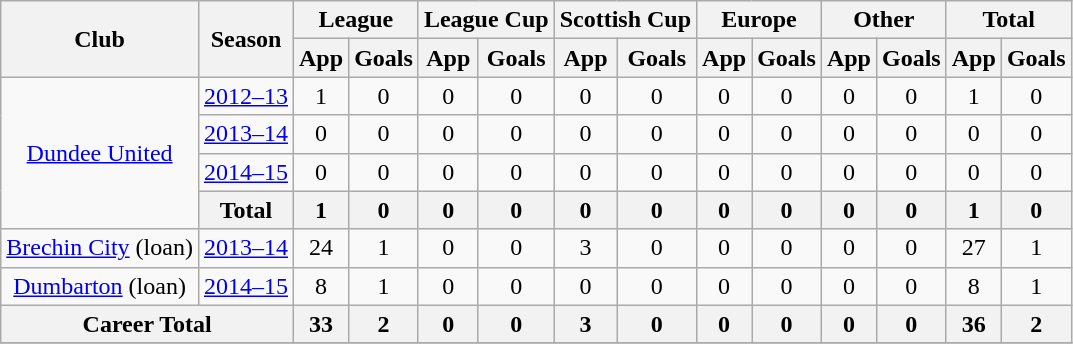<table class="wikitable">
<tr>
<th rowspan=2>Club</th>
<th rowspan=2>Season</th>
<th colspan=2>League</th>
<th colspan=2>League Cup</th>
<th colspan=2>Scottish Cup</th>
<th colspan=2>Europe</th>
<th colspan=2>Other</th>
<th colspan=2>Total</th>
</tr>
<tr>
<th>App</th>
<th>Goals</th>
<th>App</th>
<th>Goals</th>
<th>App</th>
<th>Goals</th>
<th>App</th>
<th>Goals</th>
<th>App</th>
<th>Goals</th>
<th>App</th>
<th>Goals</th>
</tr>
<tr align=center>
<td rowspan=4><a href='#'>Dundee United</a></td>
<td><a href='#'>2012–13</a></td>
<td>1</td>
<td>0</td>
<td>0</td>
<td>0</td>
<td>0</td>
<td>0</td>
<td>0</td>
<td>0</td>
<td>0</td>
<td>0</td>
<td>1</td>
<td>0</td>
</tr>
<tr align=center>
<td><a href='#'>2013–14</a></td>
<td>0</td>
<td>0</td>
<td>0</td>
<td>0</td>
<td>0</td>
<td>0</td>
<td>0</td>
<td>0</td>
<td>0</td>
<td>0</td>
<td>0</td>
<td>0</td>
</tr>
<tr align=center>
<td><a href='#'>2014–15</a></td>
<td>0</td>
<td>0</td>
<td>0</td>
<td>0</td>
<td>0</td>
<td>0</td>
<td>0</td>
<td>0</td>
<td>0</td>
<td>0</td>
<td>0</td>
<td>0</td>
</tr>
<tr align=center>
<th>Total</th>
<th>1</th>
<th>0</th>
<th>0</th>
<th>0</th>
<th>0</th>
<th>0</th>
<th>0</th>
<th>0</th>
<th>0</th>
<th>0</th>
<th>1</th>
<th>0</th>
</tr>
<tr align=center>
<td rowspan=1><a href='#'>Brechin City</a> (loan)</td>
<td><a href='#'>2013–14</a></td>
<td>24</td>
<td>1</td>
<td>0</td>
<td>0</td>
<td>3</td>
<td>0</td>
<td>0</td>
<td>0</td>
<td>0</td>
<td>0</td>
<td>27</td>
<td>1</td>
</tr>
<tr align=center>
<td rowspan=1><a href='#'>Dumbarton</a> (loan)</td>
<td><a href='#'>2014–15</a></td>
<td>8</td>
<td>1</td>
<td>0</td>
<td>0</td>
<td>0</td>
<td>0</td>
<td>0</td>
<td>0</td>
<td>0</td>
<td>0</td>
<td>8</td>
<td>1</td>
</tr>
<tr align=center>
<th colspan=2>Career Total</th>
<th>33</th>
<th>2</th>
<th>0</th>
<th>0</th>
<th>3</th>
<th>0</th>
<th>0</th>
<th>0</th>
<th>0</th>
<th>0</th>
<th>36</th>
<th>2</th>
</tr>
<tr>
</tr>
</table>
